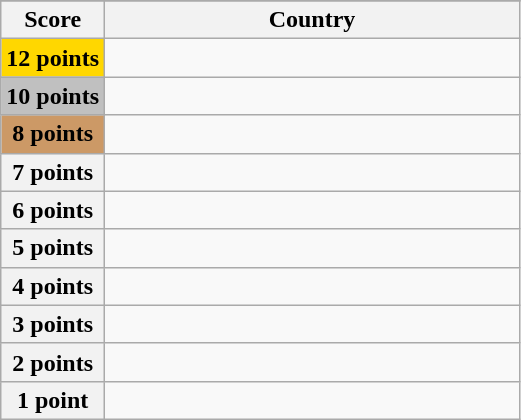<table class="wikitable">
<tr>
</tr>
<tr>
<th scope="col" width="20%">Score</th>
<th scope="col">Country</th>
</tr>
<tr>
<th scope="row" style="background:gold">12 points</th>
<td></td>
</tr>
<tr>
<th scope="row" style="background:silver">10 points</th>
<td></td>
</tr>
<tr>
<th scope="row" style="background:#CC9966">8 points</th>
<td></td>
</tr>
<tr>
<th scope="row">7 points</th>
<td></td>
</tr>
<tr>
<th scope="row">6 points</th>
<td></td>
</tr>
<tr>
<th scope="row">5 points</th>
<td></td>
</tr>
<tr>
<th scope="row">4 points</th>
<td></td>
</tr>
<tr>
<th scope="row">3 points</th>
<td></td>
</tr>
<tr>
<th scope="row">2 points</th>
<td></td>
</tr>
<tr>
<th scope="row">1 point</th>
<td></td>
</tr>
</table>
